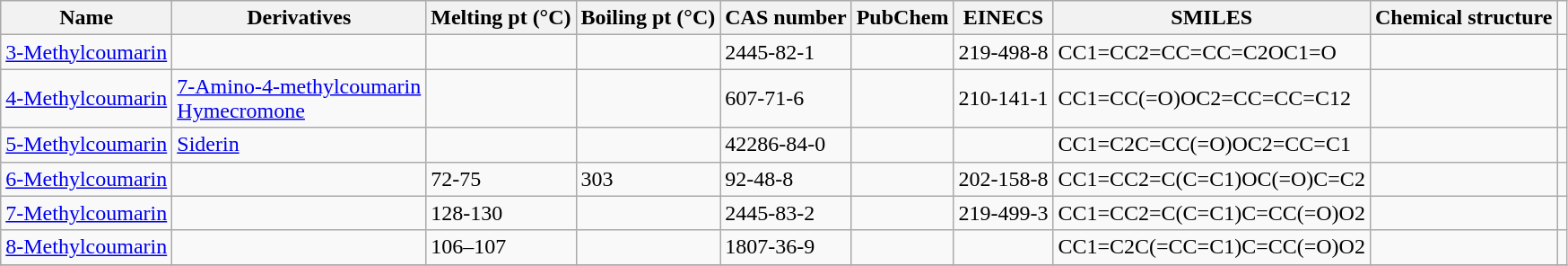<table class="wikitable">
<tr>
<th>Name</th>
<th>Derivatives</th>
<th>Melting pt (°C)</th>
<th>Boiling pt (°C)</th>
<th>CAS number</th>
<th>PubChem</th>
<th>EINECS</th>
<th>SMILES</th>
<th>Chemical structure</th>
</tr>
<tr>
<td><a href='#'>3-Methylcoumarin</a></td>
<td></td>
<td></td>
<td></td>
<td>2445-82-1</td>
<td></td>
<td>219-498-8</td>
<td>CC1=CC2=CC=CC=C2OC1=O</td>
<td></td>
<td></td>
</tr>
<tr>
<td><a href='#'>4-Methylcoumarin</a></td>
<td><a href='#'>7-Amino-4-methylcoumarin</a><br><a href='#'>Hymecromone</a></td>
<td></td>
<td></td>
<td>607-71-6</td>
<td></td>
<td>210-141-1</td>
<td>CC1=CC(=O)OC2=CC=CC=C12</td>
<td></td>
<td></td>
</tr>
<tr>
<td><a href='#'>5-Methylcoumarin</a></td>
<td><a href='#'>Siderin</a></td>
<td></td>
<td></td>
<td>42286-84-0</td>
<td></td>
<td></td>
<td>CC1=C2C=CC(=O)OC2=CC=C1</td>
<td></td>
<td></td>
</tr>
<tr>
<td><a href='#'>6-Methylcoumarin</a></td>
<td></td>
<td>72-75</td>
<td>303</td>
<td>92-48-8</td>
<td></td>
<td>202-158-8</td>
<td>CC1=CC2=C(C=C1)OC(=O)C=C2</td>
<td></td>
<td></td>
</tr>
<tr>
<td><a href='#'>7-Methylcoumarin</a></td>
<td></td>
<td>128-130</td>
<td></td>
<td>2445-83-2</td>
<td></td>
<td>219-499-3</td>
<td>CC1=CC2=C(C=C1)C=CC(=O)O2</td>
<td></td>
<td></td>
</tr>
<tr>
<td><a href='#'>8-Methylcoumarin</a></td>
<td></td>
<td>106–107</td>
<td></td>
<td>1807-36-9</td>
<td></td>
<td></td>
<td>CC1=C2C(=CC=C1)C=CC(=O)O2</td>
<td></td>
<td></td>
</tr>
<tr>
</tr>
</table>
